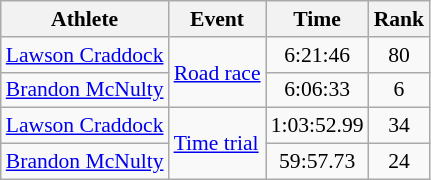<table class=wikitable style=font-size:90%;text-align:center>
<tr>
<th>Athlete</th>
<th>Event</th>
<th>Time</th>
<th>Rank</th>
</tr>
<tr>
<td align=left><a href='#'>Lawson Craddock</a></td>
<td rowspan=2><a href='#'>Road race</a></td>
<td>6:21:46</td>
<td>80</td>
</tr>
<tr>
<td align=left><a href='#'>Brandon McNulty</a></td>
<td>6:06:33</td>
<td>6</td>
</tr>
<tr>
<td align=left><a href='#'>Lawson Craddock</a></td>
<td align=left rowspan=2><a href='#'>Time trial</a></td>
<td>1:03:52.99</td>
<td>34</td>
</tr>
<tr>
<td align=left><a href='#'>Brandon McNulty</a></td>
<td>59:57.73</td>
<td>24</td>
</tr>
</table>
